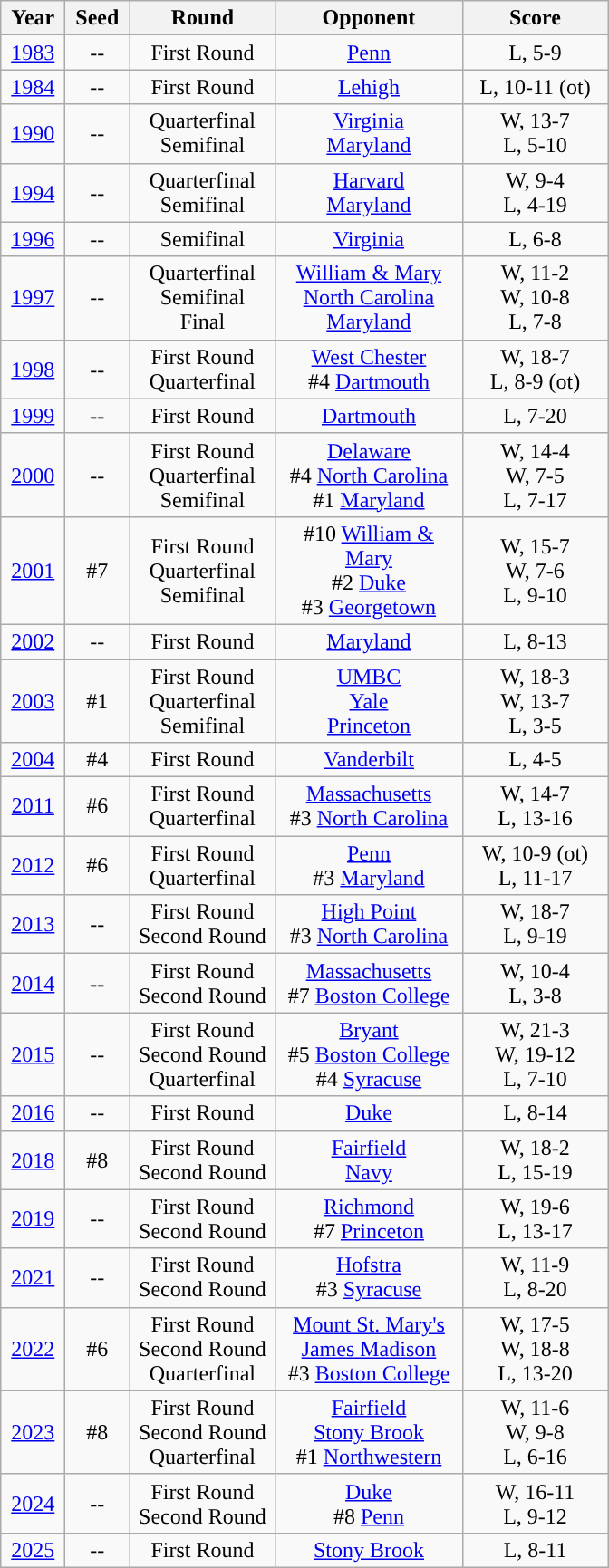<table class="wikitable">
<tr>
<th style="width:40px; ">Year</th>
<th style="width:40px; ">Seed</th>
<th style="width:100px; ">Round</th>
<th style="width:130px; ">Opponent</th>
<th style="width:100px; ">Score</th>
</tr>
<tr align="center">
<td><a href='#'>1983</a></td>
<td>--</td>
<td>First Round</td>
<td><a href='#'>Penn</a></td>
<td>L, 5-9</td>
</tr>
<tr align="center">
<td><a href='#'>1984</a></td>
<td>--</td>
<td>First Round</td>
<td><a href='#'>Lehigh</a></td>
<td>L, 10-11 (ot)</td>
</tr>
<tr align="center">
<td><a href='#'>1990</a></td>
<td>--</td>
<td>Quarterfinal<br>Semifinal</td>
<td><a href='#'>Virginia</a><br><a href='#'>Maryland</a></td>
<td>W, 13-7<br>L, 5-10</td>
</tr>
<tr align="center">
<td><a href='#'>1994</a></td>
<td>--</td>
<td>Quarterfinal<br>Semifinal</td>
<td><a href='#'>Harvard</a><br><a href='#'>Maryland</a></td>
<td>W, 9-4<br>L, 4-19</td>
</tr>
<tr align="center">
<td><a href='#'>1996</a></td>
<td>--</td>
<td>Semifinal</td>
<td><a href='#'>Virginia</a></td>
<td>L, 6-8</td>
</tr>
<tr align="center">
<td><a href='#'>1997</a></td>
<td>--</td>
<td>Quarterfinal<br>Semifinal<br>Final</td>
<td><a href='#'>William & Mary</a><br><a href='#'>North Carolina</a><br><a href='#'>Maryland</a></td>
<td>W, 11-2<br>W, 10-8<br>L, 7-8</td>
</tr>
<tr align="center">
<td><a href='#'>1998</a></td>
<td>--</td>
<td>First Round<br>Quarterfinal</td>
<td><a href='#'>West Chester</a><br>#4 <a href='#'>Dartmouth</a></td>
<td>W, 18-7<br>L, 8-9 (ot)</td>
</tr>
<tr align="center">
<td><a href='#'>1999</a></td>
<td>--</td>
<td>First Round</td>
<td><a href='#'>Dartmouth</a></td>
<td>L, 7-20</td>
</tr>
<tr align="center">
<td><a href='#'>2000</a></td>
<td>--</td>
<td>First Round<br>Quarterfinal<br>Semifinal</td>
<td><a href='#'>Delaware</a><br>#4 <a href='#'>North Carolina</a><br>#1 <a href='#'>Maryland</a></td>
<td>W, 14-4<br>W, 7-5<br>L, 7-17</td>
</tr>
<tr align="center">
<td><a href='#'>2001</a></td>
<td>#7</td>
<td>First Round<br>Quarterfinal<br>Semifinal</td>
<td>#10 <a href='#'>William & Mary</a><br>#2 <a href='#'>Duke</a><br>#3 <a href='#'>Georgetown</a></td>
<td>W, 15-7<br>W, 7-6<br>L, 9-10</td>
</tr>
<tr align="center">
<td><a href='#'>2002</a></td>
<td>--</td>
<td>First Round</td>
<td><a href='#'>Maryland</a></td>
<td>L, 8-13</td>
</tr>
<tr align="center">
<td><a href='#'>2003</a></td>
<td>#1</td>
<td>First Round<br>Quarterfinal<br>Semifinal</td>
<td><a href='#'>UMBC</a><br><a href='#'>Yale</a><br><a href='#'>Princeton</a></td>
<td>W, 18-3<br>W, 13-7<br>L, 3-5</td>
</tr>
<tr align="center">
<td><a href='#'>2004</a></td>
<td>#4</td>
<td>First Round</td>
<td><a href='#'>Vanderbilt</a></td>
<td>L, 4-5</td>
</tr>
<tr align="center">
<td><a href='#'>2011</a></td>
<td>#6</td>
<td>First Round<br>Quarterfinal</td>
<td><a href='#'>Massachusetts</a><br>#3 <a href='#'>North Carolina</a></td>
<td>W, 14-7<br>L, 13-16</td>
</tr>
<tr align="center">
<td><a href='#'>2012</a></td>
<td>#6</td>
<td>First Round<br>Quarterfinal</td>
<td><a href='#'>Penn</a><br>#3 <a href='#'>Maryland</a></td>
<td>W, 10-9 (ot)<br>L, 11-17</td>
</tr>
<tr align="center">
<td><a href='#'>2013</a></td>
<td>--</td>
<td>First Round<br>Second Round</td>
<td><a href='#'>High Point</a><br>#3 <a href='#'>North Carolina</a></td>
<td>W, 18-7<br>L, 9-19</td>
</tr>
<tr align="center">
<td><a href='#'>2014</a></td>
<td>--</td>
<td>First Round<br>Second Round</td>
<td><a href='#'>Massachusetts</a><br>#7 <a href='#'>Boston College</a></td>
<td>W, 10-4<br>L, 3-8</td>
</tr>
<tr align="center">
<td><a href='#'>2015</a></td>
<td>--</td>
<td>First Round<br>Second Round<br>Quarterfinal</td>
<td><a href='#'>Bryant</a><br>#5 <a href='#'>Boston College</a><br>#4 <a href='#'>Syracuse</a></td>
<td>W, 21-3<br>W, 19-12<br>L, 7-10</td>
</tr>
<tr align="center">
<td><a href='#'>2016</a></td>
<td>--</td>
<td>First Round</td>
<td><a href='#'>Duke</a></td>
<td>L, 8-14</td>
</tr>
<tr align="center">
<td><a href='#'>2018</a></td>
<td>#8</td>
<td>First Round<br>Second Round</td>
<td><a href='#'>Fairfield</a><br><a href='#'>Navy</a></td>
<td>W, 18-2<br>L, 15-19</td>
</tr>
<tr align="center">
<td><a href='#'>2019</a></td>
<td>--</td>
<td>First Round<br>Second Round</td>
<td><a href='#'>Richmond</a><br>#7 <a href='#'>Princeton</a></td>
<td>W, 19-6<br>L, 13-17</td>
</tr>
<tr align="center">
<td><a href='#'>2021</a></td>
<td>--</td>
<td>First Round<br>Second Round</td>
<td><a href='#'>Hofstra</a><br>#3 <a href='#'>Syracuse</a></td>
<td>W, 11-9<br>L, 8-20</td>
</tr>
<tr align="center">
<td><a href='#'>2022</a></td>
<td>#6</td>
<td>First Round<br>Second Round<br>Quarterfinal</td>
<td><a href='#'>Mount St. Mary's</a><br><a href='#'>James Madison</a><br>#3 <a href='#'>Boston College</a></td>
<td>W, 17-5<br>W, 18-8<br>L, 13-20</td>
</tr>
<tr align="center">
<td><a href='#'>2023</a></td>
<td>#8</td>
<td>First Round<br>Second Round<br>Quarterfinal</td>
<td><a href='#'>Fairfield</a><br><a href='#'>Stony Brook</a><br>#1 <a href='#'>Northwestern</a></td>
<td>W, 11-6<br>W, 9-8<br>L, 6-16</td>
</tr>
<tr align="center">
<td><a href='#'>2024</a></td>
<td>--</td>
<td>First Round<br>Second Round</td>
<td><a href='#'>Duke</a><br>#8 <a href='#'>Penn</a></td>
<td>W, 16-11<br>L, 9-12</td>
</tr>
<tr align="center">
<td><a href='#'>2025</a></td>
<td>--</td>
<td>First Round</td>
<td><a href='#'>Stony Brook</a></td>
<td>L, 8-11</td>
</tr>
</table>
